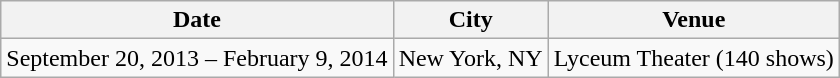<table class="wikitable">
<tr>
<th>Date</th>
<th>City</th>
<th>Venue</th>
</tr>
<tr>
<td>September 20, 2013 – February 9, 2014</td>
<td>New York, NY</td>
<td>Lyceum Theater (140 shows)</td>
</tr>
</table>
